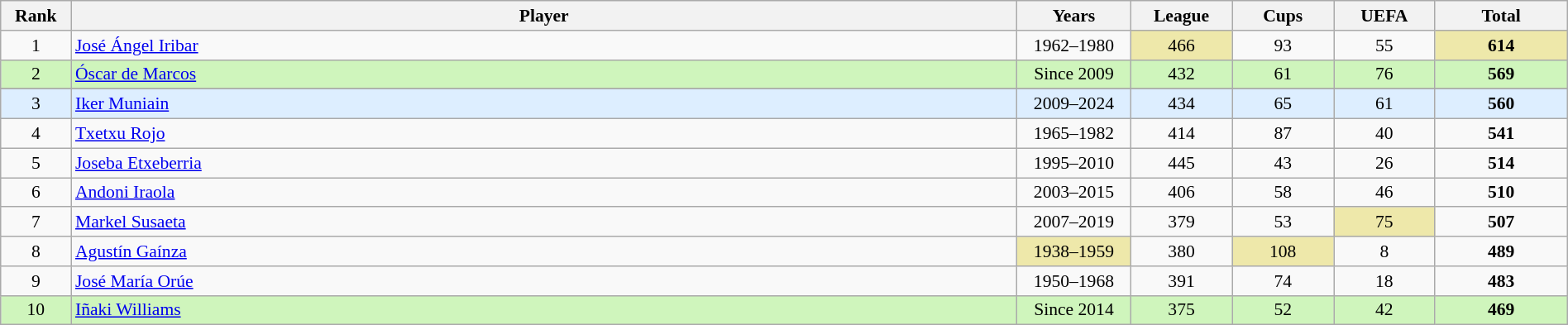<table class="wikitable sortable" style="background: #f9f9f9; border-collapse: collapse; font-size: 90%; text-align:center" width=100%>
<tr>
<th scope=col width="50px">Rank</th>
<th scope=col class=unsortable>Player</th>
<th scope=col width="85px">Years</th>
<th scope=col width="75px">League</th>
<th scope=col width="75px">Cups</th>
<th scope=col width="75px">UEFA</th>
<th scope=col width="100px">Total</th>
</tr>
<tr>
<td>1</td>
<td style="text-align:left;"> <a href='#'>José Ángel Iribar</a></td>
<td>1962–1980</td>
<td bgcolor=EEE8AA>466</td>
<td>93</td>
<td>55</td>
<td bgcolor=EEE8AA><strong>614</strong></td>
</tr>
<tr bgcolor=#cff5bc>
<td>2</td>
<td style="text-align:left;"> <a href='#'>Óscar de Marcos</a></td>
<td>Since 2009</td>
<td>432</td>
<td>61</td>
<td>76</td>
<td><strong>569</strong></td>
</tr>
<tr>
</tr>
<tr bgcolor="#DDEEFF">
<td>3</td>
<td style="text-align:left;"> <a href='#'>Iker Muniain</a></td>
<td>2009–2024</td>
<td>434</td>
<td>65</td>
<td>61</td>
<td><strong>560</strong></td>
</tr>
<tr>
<td>4</td>
<td style="text-align:left;"> <a href='#'>Txetxu Rojo</a></td>
<td>1965–1982</td>
<td>414</td>
<td>87</td>
<td>40</td>
<td><strong>541</strong></td>
</tr>
<tr>
<td>5</td>
<td style="text-align:left;"> <a href='#'>Joseba Etxeberria</a></td>
<td>1995–2010</td>
<td>445</td>
<td>43</td>
<td>26</td>
<td><strong>514</strong></td>
</tr>
<tr>
<td>6</td>
<td style="text-align:left;"> <a href='#'>Andoni Iraola</a></td>
<td>2003–2015</td>
<td>406</td>
<td>58</td>
<td>46</td>
<td><strong>510</strong></td>
</tr>
<tr>
<td>7</td>
<td style="text-align:left;"> <a href='#'>Markel Susaeta</a></td>
<td>2007–2019</td>
<td>379</td>
<td>53</td>
<td bgcolor=EEE8AA>75</td>
<td><strong>507</strong></td>
</tr>
<tr>
<td>8</td>
<td style="text-align:left;"> <a href='#'>Agustín Gaínza</a></td>
<td bgcolor=EEE8AA>1938–1959</td>
<td>380</td>
<td bgcolor=EEE8AA>108 </td>
<td>8  </td>
<td><strong>489</strong></td>
</tr>
<tr>
<td>9</td>
<td style="text-align:left;"> <a href='#'>José María Orúe</a></td>
<td>1950–1968</td>
<td>391</td>
<td>74</td>
<td>18 </td>
<td><strong>483</strong></td>
</tr>
<tr bgcolor=#cff5bc>
<td>10</td>
<td style="text-align:left;"> <a href='#'>Iñaki Williams</a></td>
<td>Since 2014</td>
<td>375</td>
<td>52</td>
<td>42</td>
<td><strong>469</strong></td>
</tr>
</table>
